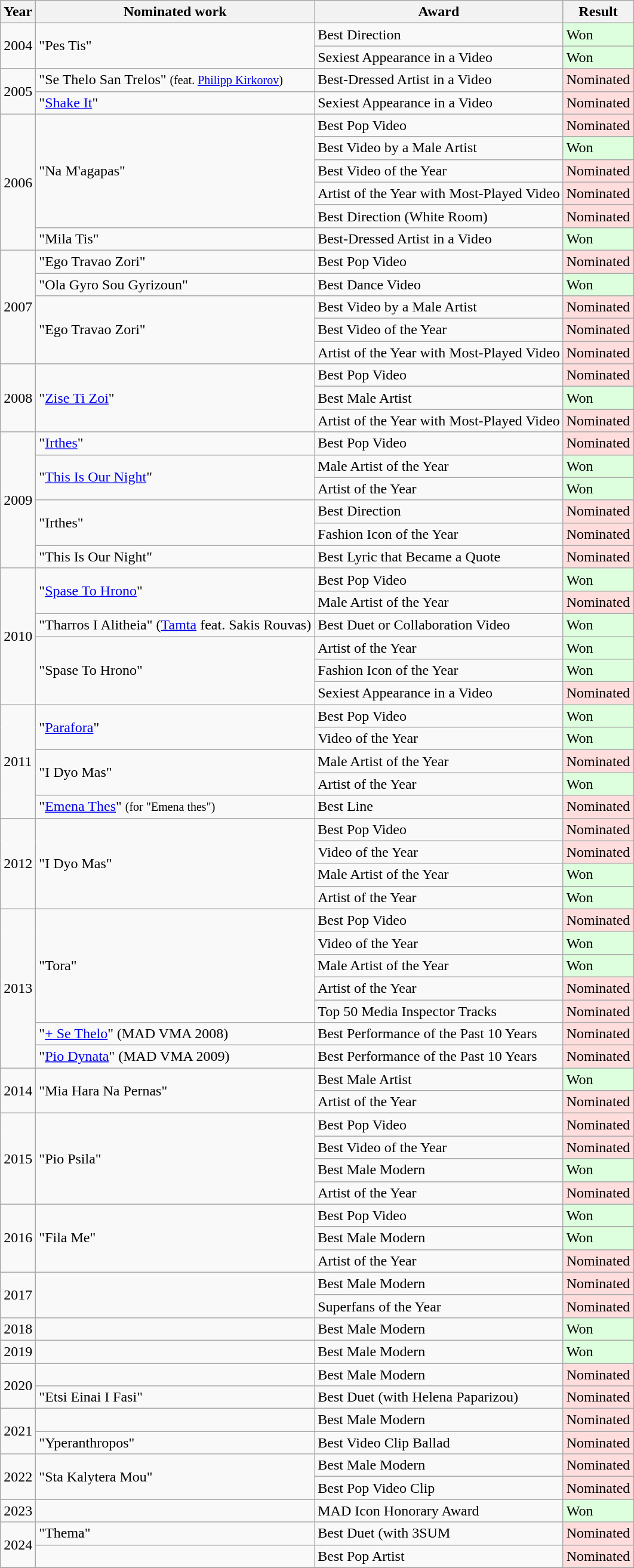<table class="wikitable">
<tr>
<th>Year</th>
<th>Nominated work</th>
<th>Award</th>
<th>Result</th>
</tr>
<tr>
<td rowspan="2">2004</td>
<td rowspan="2">"Pes Tis"</td>
<td>Best Direction</td>
<td style="background: #ddffdd">Won</td>
</tr>
<tr>
<td>Sexiest Appearance in a Video</td>
<td style="background: #ddffdd">Won</td>
</tr>
<tr>
<td rowspan="2">2005</td>
<td>"Se Thelo San Trelos" <small>(feat. <a href='#'>Philipp Kirkorov</a>)</small></td>
<td>Best-Dressed Artist in a Video</td>
<td style="background: #ffdddd">Nominated</td>
</tr>
<tr>
<td>"<a href='#'>Shake It</a>"</td>
<td>Sexiest Appearance in a Video</td>
<td style="background: #ffdddd">Nominated</td>
</tr>
<tr>
<td rowspan="6">2006</td>
<td rowspan="5">"Na M'agapas"</td>
<td>Best Pop Video</td>
<td style="background: #ffdddd">Nominated</td>
</tr>
<tr>
<td>Best Video by a Male Artist</td>
<td style="background: #ddffdd">Won</td>
</tr>
<tr>
<td>Best Video of the Year</td>
<td style="background: #ffdddd">Nominated</td>
</tr>
<tr>
<td>Artist of the Year with Most-Played Video</td>
<td style="background: #ffdddd">Nominated</td>
</tr>
<tr>
<td>Best Direction (White Room)</td>
<td style="background: #ffdddd">Nominated</td>
</tr>
<tr>
<td>"Mila Tis"</td>
<td>Best-Dressed Artist in a Video</td>
<td style="background: #ddffdd">Won</td>
</tr>
<tr>
<td rowspan="5">2007</td>
<td>"Ego Travao Zori"</td>
<td>Best Pop Video</td>
<td style="background: #ffdddd">Nominated</td>
</tr>
<tr>
<td>"Ola Gyro Sou Gyrizoun"</td>
<td>Best Dance Video</td>
<td style="background: #ddffdd">Won</td>
</tr>
<tr>
<td rowspan="3">"Ego Travao Zori"</td>
<td>Best Video by a Male Artist</td>
<td style="background: #ffdddd">Nominated</td>
</tr>
<tr>
<td>Best Video of the Year</td>
<td style="background: #ffdddd">Nominated</td>
</tr>
<tr>
<td>Artist of the Year with Most-Played Video</td>
<td style="background: #ffdddd">Nominated</td>
</tr>
<tr>
<td rowspan="3">2008</td>
<td rowspan="3">"<a href='#'>Zise Ti Zoi</a>"</td>
<td>Best Pop Video</td>
<td style="background: #ffdddd">Nominated</td>
</tr>
<tr>
<td>Best Male Artist</td>
<td style="background: #ddffdd">Won</td>
</tr>
<tr>
<td>Artist of the Year with Most-Played Video</td>
<td style="background: #ffdddd">Nominated</td>
</tr>
<tr>
<td rowspan="6">2009</td>
<td rowspan="1">"<a href='#'>Irthes</a>"</td>
<td>Best Pop Video</td>
<td style="background: #ffdddd">Nominated</td>
</tr>
<tr>
<td rowspan="2">"<a href='#'>This Is Our Night</a>"</td>
<td>Male Artist of the Year</td>
<td style="background: #ddffdd">Won</td>
</tr>
<tr>
<td>Artist of the Year</td>
<td style="background: #ddffdd">Won</td>
</tr>
<tr>
<td rowspan="2">"Irthes"</td>
<td>Best Direction</td>
<td style="background: #ffdddd">Nominated</td>
</tr>
<tr>
<td>Fashion Icon of the Year</td>
<td style="background: #ffdddd">Nominated</td>
</tr>
<tr>
<td rowspan="1">"This Is Our Night"</td>
<td>Best Lyric that Became a Quote</td>
<td style="background: #ffdddd">Nominated</td>
</tr>
<tr>
<td rowspan="6">2010</td>
<td rowspan="2">"<a href='#'>Spase To Hrono</a>"</td>
<td>Best Pop Video</td>
<td style="background: #ddffdd">Won</td>
</tr>
<tr>
<td>Male Artist of the Year</td>
<td style="background: #ffdddd">Nominated</td>
</tr>
<tr>
<td>"Tharros I Alitheia" (<a href='#'>Tamta</a> feat. Sakis Rouvas)</td>
<td>Best Duet or Collaboration Video</td>
<td style="background: #ddffdd">Won</td>
</tr>
<tr>
<td rowspan="3">"Spase To Hrono"</td>
<td>Artist of the Year</td>
<td style="background: #ddffdd">Won</td>
</tr>
<tr>
<td>Fashion Icon of the Year</td>
<td style="background: #ddffdd">Won</td>
</tr>
<tr>
<td>Sexiest Appearance in a Video</td>
<td style="background: #ffdddd">Nominated</td>
</tr>
<tr>
<td rowspan="5">2011</td>
<td rowspan="2">"<a href='#'>Parafora</a>"</td>
<td>Best Pop Video</td>
<td style="background: #ddffdd">Won</td>
</tr>
<tr>
<td>Video of the Year</td>
<td style="background: #ddffdd">Won</td>
</tr>
<tr>
<td rowspan="2">"I Dyo Mas"</td>
<td>Male Artist of the Year</td>
<td style="background: #ffdddd">Nominated</td>
</tr>
<tr>
<td>Artist of the Year</td>
<td style="background: #ddffdd">Won</td>
</tr>
<tr>
<td>"<a href='#'>Emena Thes</a>" <small>(for "Emena thes")</small></td>
<td>Best Line</td>
<td style="background: #ffdddd">Nominated</td>
</tr>
<tr>
<td rowspan="4">2012</td>
<td rowspan="4">"I Dyo Mas"</td>
<td>Best Pop Video</td>
<td style="background: #ffdddd">Nominated</td>
</tr>
<tr>
<td>Video of the Year</td>
<td style="background: #ffdddd">Nominated</td>
</tr>
<tr>
<td>Male Artist of the Year</td>
<td style="background: #ddffdd">Won</td>
</tr>
<tr>
<td>Artist of the Year</td>
<td style="background: #ddffdd">Won</td>
</tr>
<tr>
<td rowspan="7">2013</td>
<td rowspan="5">"Tora"</td>
<td>Best Pop Video</td>
<td style="background: #ffdddd">Nominated</td>
</tr>
<tr>
<td>Video of the Year</td>
<td style="background: #ddffdd">Won</td>
</tr>
<tr>
<td>Male Artist of the Year</td>
<td style="background: #ddffdd">Won</td>
</tr>
<tr>
<td>Artist of the Year</td>
<td style="background: #ffdddd">Nominated</td>
</tr>
<tr>
<td>Top 50 Media Inspector Tracks</td>
<td style="background: #ffdddd">Nominated</td>
</tr>
<tr>
<td>"<a href='#'>+ Se Thelo</a>" (MAD VMA 2008)</td>
<td>Best Performance of the Past 10 Years</td>
<td style="background: #ffdddd">Nominated</td>
</tr>
<tr>
<td>"<a href='#'>Pio Dynata</a>" (MAD VMA 2009)</td>
<td>Best Performance of the Past 10 Years</td>
<td style="background: #ffdddd">Nominated</td>
</tr>
<tr>
<td rowspan="2">2014</td>
<td rowspan="2">"Mia Hara Na Pernas"</td>
<td>Best Male Artist</td>
<td style="background: #ddffdd">Won</td>
</tr>
<tr>
<td>Artist of the Year</td>
<td style="background: #ffdddd">Nominated</td>
</tr>
<tr>
<td rowspan="4">2015</td>
<td rowspan="4">"Pio Psila"</td>
<td>Best Pop Video</td>
<td style="background: #ffdddd">Nominated</td>
</tr>
<tr>
<td>Best Video of the Year</td>
<td style="background: #ffdddd">Nominated</td>
</tr>
<tr>
<td>Best Male Modern</td>
<td style="background: #ddffdd">Won</td>
</tr>
<tr>
<td>Artist of the Year</td>
<td style="background: #ffdddd">Nominated</td>
</tr>
<tr>
<td rowspan="3">2016</td>
<td rowspan="3">"Fila Me"</td>
<td>Best Pop Video</td>
<td style="background: #ddffdd">Won</td>
</tr>
<tr>
<td>Best Male Modern</td>
<td style="background: #ddffdd">Won</td>
</tr>
<tr>
<td>Artist of the Year</td>
<td style="background: #ffdddd">Nominated</td>
</tr>
<tr>
<td rowspan="2">2017</td>
<td rowspan="2"></td>
<td>Best Male Modern</td>
<td style="background: #ffdddd">Nominated</td>
</tr>
<tr>
<td>Superfans of the Year</td>
<td style="background: #ffdddd">Nominated</td>
</tr>
<tr>
<td rowspan="1">2018</td>
<td></td>
<td>Best Male Modern</td>
<td style="background: #ddffdd">Won</td>
</tr>
<tr>
<td rowspan="1">2019</td>
<td></td>
<td>Best Male Modern</td>
<td style="background: #ddffdd">Won</td>
</tr>
<tr>
<td rowspan="2">2020</td>
<td></td>
<td>Best Male Modern</td>
<td style="background: #ffdddd">Nominated</td>
</tr>
<tr>
<td>"Etsi Einai I Fasi"</td>
<td>Best Duet (with Helena Paparizou)</td>
<td style="background: #ffdddd">Nominated</td>
</tr>
<tr>
<td rowspan="2">2021</td>
<td></td>
<td>Best Male Modern</td>
<td style="background: #ffdddd">Nominated</td>
</tr>
<tr>
<td>"Yperanthropos"</td>
<td>Best Video Clip Ballad</td>
<td style="background: #ffdddd">Nominated</td>
</tr>
<tr>
<td rowspan="2">2022</td>
<td rowspan="2">"Sta Kalytera Mou"</td>
<td>Best Male Modern</td>
<td style="background: #ffdddd">Nominated</td>
</tr>
<tr>
<td>Best Pop Video Clip</td>
<td style="background: #ffdddd">Nominated</td>
</tr>
<tr>
<td rowspan="1">2023</td>
<td></td>
<td>MAD Icon Honorary Award</td>
<td style="background: #ddffdd">Won</td>
</tr>
<tr>
<td rowspan="2">2024</td>
<td>"Thema"</td>
<td>Best Duet (with 3SUM</td>
<td style="background: #ffdddd">Nominated</td>
</tr>
<tr>
<td></td>
<td>Best Pop Artist</td>
<td style="background: #ffdddd">Nominated</td>
</tr>
<tr>
</tr>
</table>
